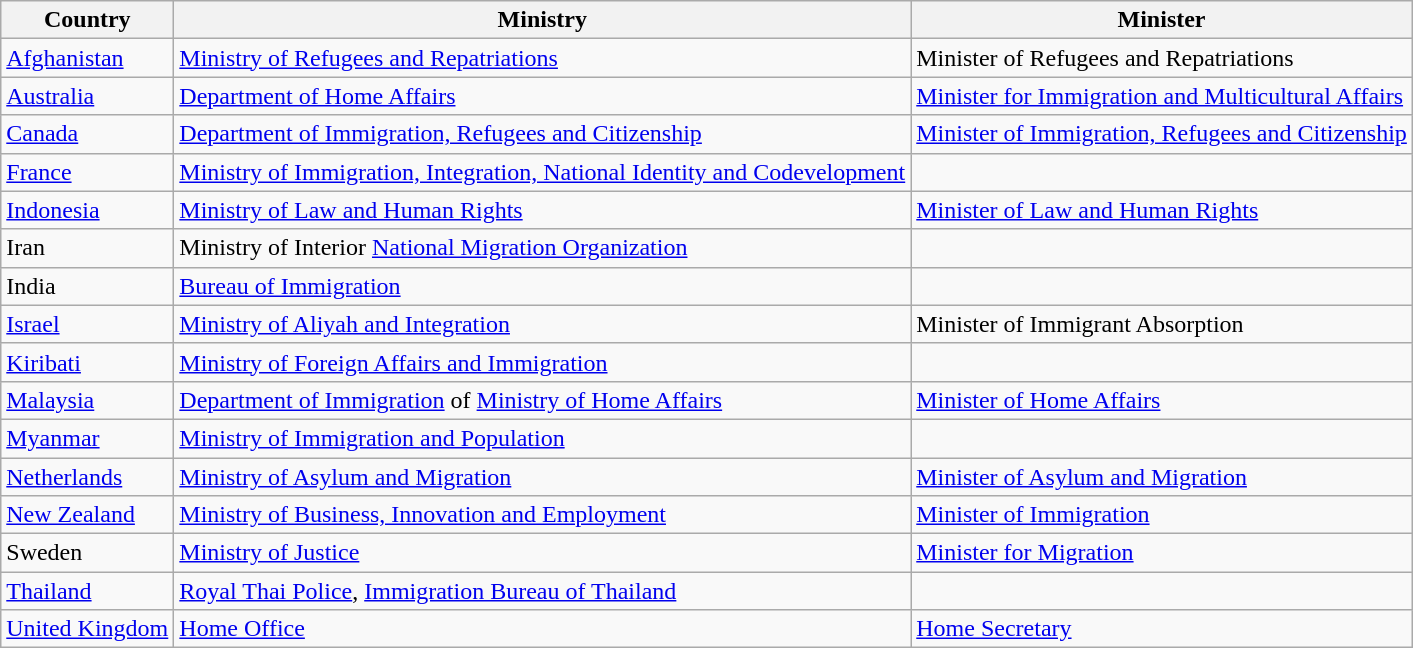<table class="sortable wikitable">
<tr>
<th>Country</th>
<th>Ministry</th>
<th>Minister</th>
</tr>
<tr>
<td> <a href='#'>Afghanistan</a></td>
<td><a href='#'>Ministry of Refugees and Repatriations</a></td>
<td>Minister of Refugees and Repatriations</td>
</tr>
<tr>
<td> <a href='#'>Australia</a></td>
<td><a href='#'>Department of Home Affairs</a></td>
<td><a href='#'>Minister for Immigration and Multicultural Affairs</a></td>
</tr>
<tr>
<td> <a href='#'>Canada</a></td>
<td><a href='#'>Department of Immigration, Refugees and Citizenship</a></td>
<td><a href='#'>Minister of Immigration, Refugees and Citizenship</a></td>
</tr>
<tr>
<td> <a href='#'>France</a></td>
<td><a href='#'>Ministry of Immigration, Integration, National Identity and Codevelopment</a></td>
<td></td>
</tr>
<tr>
<td> <a href='#'>Indonesia</a></td>
<td><a href='#'>Ministry of Law and Human Rights</a></td>
<td><a href='#'>Minister of Law and Human Rights</a></td>
</tr>
<tr>
<td>Iran</td>
<td>Ministry of Interior <a href='#'>National Migration Organization</a></td>
<td></td>
</tr>
<tr>
<td>India</td>
<td><a href='#'>Bureau of Immigration</a></td>
<td></td>
</tr>
<tr>
<td> <a href='#'>Israel</a></td>
<td><a href='#'>Ministry of Aliyah and Integration</a></td>
<td>Minister of Immigrant Absorption</td>
</tr>
<tr>
<td> <a href='#'>Kiribati</a></td>
<td><a href='#'>Ministry of Foreign Affairs and Immigration</a></td>
<td></td>
</tr>
<tr>
<td> <a href='#'>Malaysia</a></td>
<td><a href='#'>Department of Immigration</a> of <a href='#'>Ministry of Home Affairs</a></td>
<td><a href='#'>Minister of Home Affairs</a></td>
</tr>
<tr>
<td> <a href='#'>Myanmar</a></td>
<td><a href='#'>Ministry of Immigration and Population</a></td>
<td></td>
</tr>
<tr>
<td> <a href='#'>Netherlands</a></td>
<td><a href='#'>Ministry of Asylum and Migration</a></td>
<td><a href='#'>Minister of Asylum and Migration</a></td>
</tr>
<tr>
<td> <a href='#'>New Zealand</a></td>
<td><a href='#'>Ministry of Business, Innovation and Employment</a></td>
<td><a href='#'>Minister of Immigration</a></td>
</tr>
<tr>
<td> Sweden</td>
<td><a href='#'>Ministry of Justice</a></td>
<td><a href='#'>Minister for Migration</a></td>
</tr>
<tr>
<td> <a href='#'>Thailand</a></td>
<td><a href='#'>Royal Thai Police</a>, <a href='#'>Immigration Bureau of Thailand</a></td>
<td></td>
</tr>
<tr>
<td> <a href='#'>United Kingdom</a></td>
<td><a href='#'>Home Office</a></td>
<td><a href='#'>Home Secretary</a></td>
</tr>
</table>
